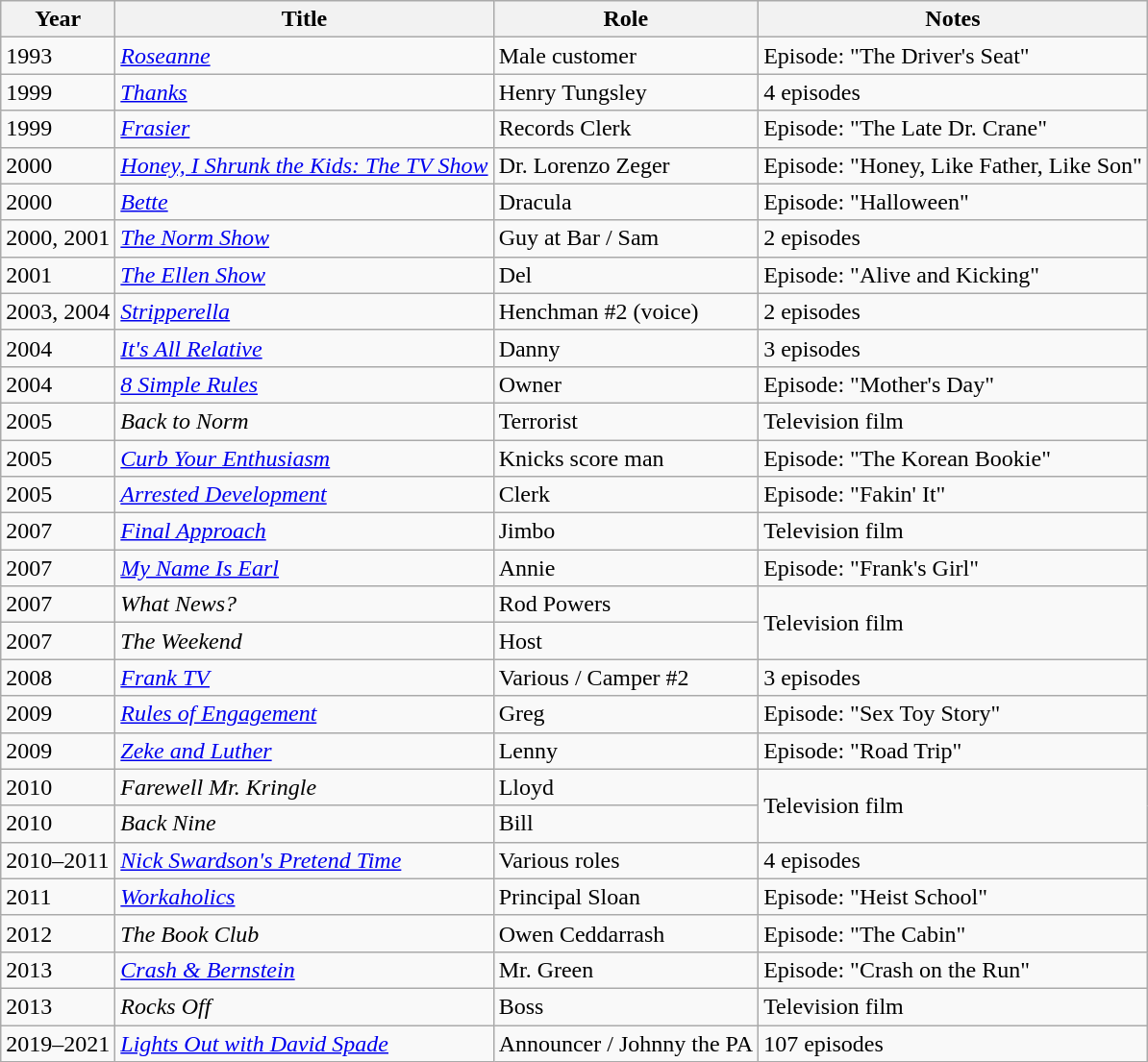<table class="wikitable sortable">
<tr>
<th>Year</th>
<th>Title</th>
<th>Role</th>
<th>Notes</th>
</tr>
<tr>
<td>1993</td>
<td><em><a href='#'>Roseanne</a></em></td>
<td>Male customer</td>
<td>Episode: "The Driver's Seat"</td>
</tr>
<tr>
<td>1999</td>
<td><a href='#'><em>Thanks</em></a></td>
<td>Henry Tungsley</td>
<td>4 episodes</td>
</tr>
<tr>
<td>1999</td>
<td><em><a href='#'>Frasier</a></em></td>
<td>Records Clerk</td>
<td>Episode: "The Late Dr. Crane"</td>
</tr>
<tr>
<td>2000</td>
<td><em><a href='#'>Honey, I Shrunk the Kids: The TV Show</a></em></td>
<td>Dr. Lorenzo Zeger</td>
<td>Episode: "Honey, Like Father, Like Son"</td>
</tr>
<tr>
<td>2000</td>
<td><a href='#'><em>Bette</em></a></td>
<td>Dracula</td>
<td>Episode: "Halloween"</td>
</tr>
<tr>
<td>2000, 2001</td>
<td><em><a href='#'>The Norm Show</a></em></td>
<td>Guy at Bar / Sam</td>
<td>2 episodes</td>
</tr>
<tr>
<td>2001</td>
<td><em><a href='#'>The Ellen Show</a></em></td>
<td>Del</td>
<td>Episode: "Alive and Kicking"</td>
</tr>
<tr>
<td>2003, 2004</td>
<td><em><a href='#'>Stripperella</a></em></td>
<td>Henchman #2 (voice)</td>
<td>2 episodes</td>
</tr>
<tr>
<td>2004</td>
<td><em><a href='#'>It's All Relative</a></em></td>
<td>Danny</td>
<td>3 episodes</td>
</tr>
<tr>
<td>2004</td>
<td><em><a href='#'>8 Simple Rules</a></em></td>
<td>Owner</td>
<td>Episode: "Mother's Day"</td>
</tr>
<tr>
<td>2005</td>
<td><em>Back to Norm</em></td>
<td>Terrorist</td>
<td>Television film</td>
</tr>
<tr>
<td>2005</td>
<td><em><a href='#'>Curb Your Enthusiasm</a></em></td>
<td>Knicks score man</td>
<td>Episode: "The Korean Bookie"</td>
</tr>
<tr>
<td>2005</td>
<td><em><a href='#'>Arrested Development</a></em></td>
<td>Clerk</td>
<td>Episode: "Fakin' It"</td>
</tr>
<tr>
<td>2007</td>
<td><a href='#'><em>Final Approach</em></a></td>
<td>Jimbo</td>
<td>Television film</td>
</tr>
<tr>
<td>2007</td>
<td><em><a href='#'>My Name Is Earl</a></em></td>
<td>Annie</td>
<td>Episode: "Frank's Girl"</td>
</tr>
<tr>
<td>2007</td>
<td><em>What News?</em></td>
<td>Rod Powers</td>
<td rowspan="2">Television film</td>
</tr>
<tr>
<td>2007</td>
<td><em>The Weekend</em></td>
<td>Host</td>
</tr>
<tr>
<td>2008</td>
<td><em><a href='#'>Frank TV</a></em></td>
<td>Various / Camper #2</td>
<td>3 episodes</td>
</tr>
<tr>
<td>2009</td>
<td><a href='#'><em>Rules of Engagement</em></a></td>
<td>Greg</td>
<td>Episode: "Sex Toy Story"</td>
</tr>
<tr>
<td>2009</td>
<td><em><a href='#'>Zeke and Luther</a></em></td>
<td>Lenny</td>
<td>Episode: "Road Trip"</td>
</tr>
<tr>
<td>2010</td>
<td><em>Farewell Mr. Kringle</em></td>
<td>Lloyd</td>
<td rowspan="2">Television film</td>
</tr>
<tr>
<td>2010</td>
<td><em>Back Nine</em></td>
<td>Bill</td>
</tr>
<tr>
<td>2010–2011</td>
<td><em><a href='#'>Nick Swardson's Pretend Time</a></em></td>
<td>Various roles</td>
<td>4 episodes</td>
</tr>
<tr>
<td>2011</td>
<td><em><a href='#'>Workaholics</a></em></td>
<td>Principal Sloan</td>
<td>Episode: "Heist School"</td>
</tr>
<tr>
<td>2012</td>
<td><em>The Book Club</em></td>
<td>Owen Ceddarrash</td>
<td>Episode: "The Cabin"</td>
</tr>
<tr>
<td>2013</td>
<td><em><a href='#'>Crash & Bernstein</a></em></td>
<td>Mr. Green</td>
<td>Episode: "Crash on the Run"</td>
</tr>
<tr>
<td>2013</td>
<td><em>Rocks Off</em></td>
<td>Boss</td>
<td>Television film</td>
</tr>
<tr>
<td>2019–2021</td>
<td><em><a href='#'>Lights Out with David Spade</a></em></td>
<td>Announcer / Johnny the PA</td>
<td>107 episodes</td>
</tr>
</table>
